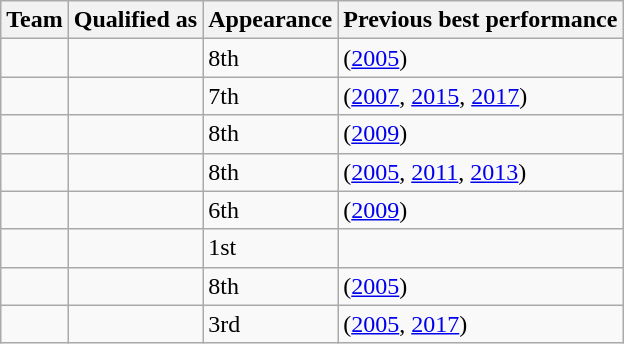<table class="wikitable sortable">
<tr>
<th>Team</th>
<th>Qualified as</th>
<th data-sort-type="number">Appearance</th>
<th>Previous best performance</th>
</tr>
<tr>
<td></td>
<td></td>
<td>8th</td>
<td> (<a href='#'>2005</a>)</td>
</tr>
<tr>
<td></td>
<td></td>
<td>7th</td>
<td> (<a href='#'>2007</a>, <a href='#'>2015</a>, <a href='#'>2017</a>)</td>
</tr>
<tr>
<td></td>
<td></td>
<td>8th</td>
<td> (<a href='#'>2009</a>)</td>
</tr>
<tr>
<td></td>
<td></td>
<td>8th</td>
<td> (<a href='#'>2005</a>, <a href='#'>2011</a>, <a href='#'>2013</a>)</td>
</tr>
<tr>
<td></td>
<td></td>
<td>6th</td>
<td> (<a href='#'>2009</a>)</td>
</tr>
<tr>
<td></td>
<td></td>
<td>1st</td>
<td></td>
</tr>
<tr>
<td></td>
<td></td>
<td>8th</td>
<td> (<a href='#'>2005</a>)</td>
</tr>
<tr>
<td></td>
<td></td>
<td>3rd</td>
<td> (<a href='#'>2005</a>, <a href='#'>2017</a>)</td>
</tr>
</table>
